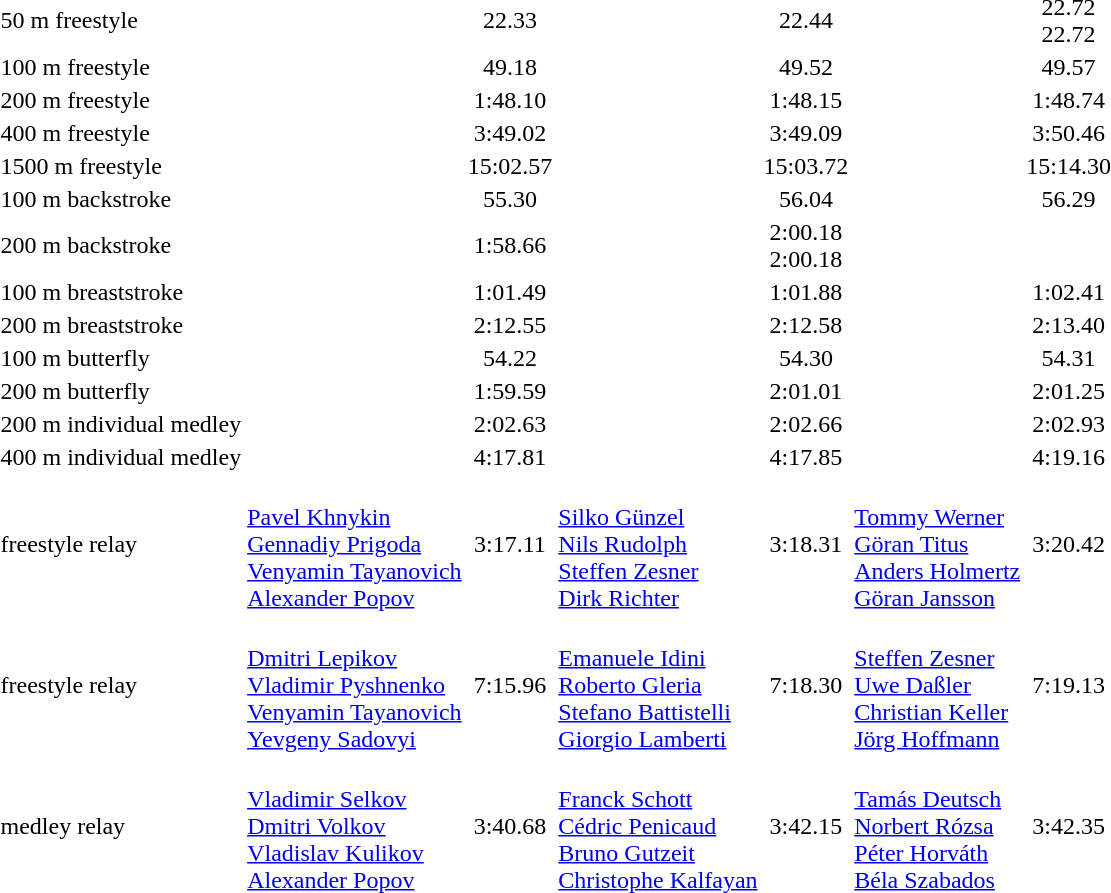<table>
<tr>
<td>50 m freestyle</td>
<td></td>
<td align="center">22.33</td>
<td></td>
<td align="center">22.44</td>
<td> <br> </td>
<td align="center">22.72<br>22.72</td>
</tr>
<tr>
<td>100 m freestyle</td>
<td></td>
<td align="center">49.18</td>
<td></td>
<td align="center">49.52</td>
<td></td>
<td align="center">49.57</td>
</tr>
<tr>
<td>200 m freestyle</td>
<td></td>
<td align="center">1:48.10</td>
<td></td>
<td align="center">1:48.15</td>
<td></td>
<td align="center">1:48.74</td>
</tr>
<tr>
<td>400 m freestyle</td>
<td></td>
<td align="center">3:49.02</td>
<td></td>
<td align="center">3:49.09</td>
<td></td>
<td align="center">3:50.46</td>
</tr>
<tr>
<td>1500 m freestyle</td>
<td></td>
<td align="center">15:02.57</td>
<td></td>
<td align="center">15:03.72</td>
<td></td>
<td align="center">15:14.30</td>
</tr>
<tr>
<td>100 m backstroke</td>
<td></td>
<td align="center">55.30</td>
<td></td>
<td align="center">56.04</td>
<td></td>
<td align="center">56.29</td>
</tr>
<tr>
<td>200 m backstroke</td>
<td></td>
<td align="center">1:58.66</td>
<td> <br> </td>
<td align="center">2:00.18<br>2:00.18</td>
<td></td>
</tr>
<tr>
<td>100 m breaststroke</td>
<td></td>
<td align="center">1:01.49</td>
<td></td>
<td align="center">1:01.88</td>
<td></td>
<td align="center">1:02.41</td>
</tr>
<tr>
<td>200 m breaststroke</td>
<td></td>
<td align="center">2:12.55</td>
<td></td>
<td align="center">2:12.58</td>
<td></td>
<td align="center">2:13.40</td>
</tr>
<tr>
<td>100 m butterfly</td>
<td></td>
<td align="center">54.22</td>
<td></td>
<td align="center">54.30</td>
<td></td>
<td align="center">54.31</td>
</tr>
<tr>
<td>200 m butterfly</td>
<td></td>
<td align="center">1:59.59</td>
<td></td>
<td align="center">2:01.01</td>
<td></td>
<td align="center">2:01.25</td>
</tr>
<tr>
<td>200 m individual medley</td>
<td></td>
<td align="center">2:02.63</td>
<td></td>
<td align="center">2:02.66</td>
<td></td>
<td align="center">2:02.93</td>
</tr>
<tr>
<td>400 m individual medley</td>
<td></td>
<td align="center">4:17.81</td>
<td></td>
<td align="center">4:17.85</td>
<td></td>
<td align="center">4:19.16</td>
</tr>
<tr>
<td> freestyle relay</td>
<td> <br> <a href='#'>Pavel Khnykin</a> <br> <a href='#'>Gennadiy Prigoda</a> <br> <a href='#'>Venyamin Tayanovich</a> <br> <a href='#'>Alexander Popov</a></td>
<td align="center">3:17.11</td>
<td> <br> <a href='#'>Silko Günzel</a> <br> <a href='#'>Nils Rudolph</a> <br> <a href='#'>Steffen Zesner</a> <br> <a href='#'>Dirk Richter</a></td>
<td align="center">3:18.31</td>
<td> <br> <a href='#'>Tommy Werner</a> <br> <a href='#'>Göran Titus</a> <br> <a href='#'>Anders Holmertz</a> <br> <a href='#'>Göran Jansson</a></td>
<td align="center">3:20.42</td>
</tr>
<tr>
<td> freestyle relay</td>
<td> <br> <a href='#'>Dmitri Lepikov</a> <br> <a href='#'>Vladimir Pyshnenko</a> <br> <a href='#'>Venyamin Tayanovich</a> <br> <a href='#'>Yevgeny Sadovyi</a></td>
<td align="center">7:15.96</td>
<td> <br> <a href='#'>Emanuele Idini</a> <br> <a href='#'>Roberto Gleria</a> <br> <a href='#'>Stefano Battistelli</a> <br> <a href='#'>Giorgio Lamberti</a></td>
<td align="center">7:18.30</td>
<td> <br> <a href='#'>Steffen Zesner</a> <br> <a href='#'>Uwe Daßler</a> <br> <a href='#'>Christian Keller</a> <br> <a href='#'>Jörg Hoffmann</a></td>
<td align="center">7:19.13</td>
</tr>
<tr>
<td> medley relay</td>
<td> <br> <a href='#'>Vladimir Selkov</a> <br> <a href='#'>Dmitri Volkov</a> <br> <a href='#'>Vladislav Kulikov</a> <br> <a href='#'>Alexander Popov</a></td>
<td align="center">3:40.68</td>
<td> <br> <a href='#'>Franck Schott</a> <br> <a href='#'>Cédric Penicaud</a> <br> <a href='#'>Bruno Gutzeit</a> <br> <a href='#'>Christophe Kalfayan</a></td>
<td align="center">3:42.15</td>
<td> <br> <a href='#'>Tamás Deutsch</a> <br> <a href='#'>Norbert Rózsa</a> <br> <a href='#'>Péter Horváth</a> <br> <a href='#'>Béla Szabados</a></td>
<td align="center">3:42.35</td>
</tr>
</table>
